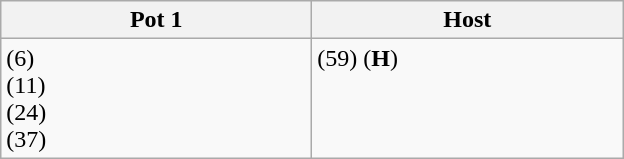<table class="wikitable">
<tr>
<th width=200px>Pot 1</th>
<th width=200px>Host</th>
</tr>
<tr>
<td valign=top> (6)<br> (11)<br> (24)<br> (37)</td>
<td valign=top> (59) (<strong>H</strong>)</td>
</tr>
</table>
